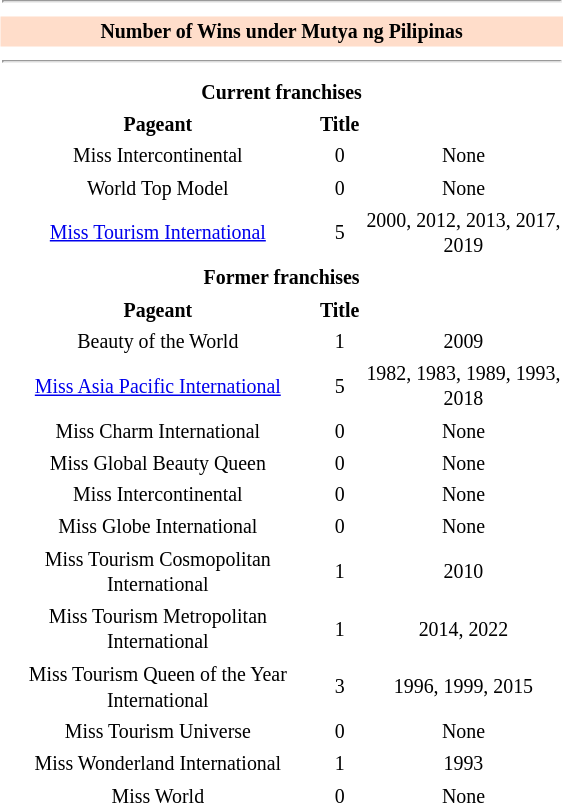<table class="toccolours" style="width: 20em; float:right; margin-left:1em; font-size:83%; line-height:1.3em; width:30%; text-align:center;">
<tr>
<td colspan="3"><hr></td>
</tr>
<tr>
<th colspan="3" style="text-align:center; background:#FFDDCA;">Number of Wins under Mutya ng Pilipinas</th>
</tr>
<tr>
<td colspan="3"><hr></td>
</tr>
<tr>
<th colspan="3" style="text-align:center;">Current franchises</th>
</tr>
<tr>
<th scope="col">Pageant</th>
<th>Title</th>
<th></th>
</tr>
<tr>
<td>Miss Intercontinental</td>
<td>0</td>
<td>None</td>
</tr>
<tr>
<td>World Top Model</td>
<td>0</td>
<td>None</td>
</tr>
<tr>
<td><a href='#'>Miss Tourism International</a></td>
<td>5</td>
<td>2000, 2012, 2013, 2017, 2019</td>
</tr>
<tr>
<th colspan="3" style="text-align:center;">Former franchises</th>
</tr>
<tr>
<th scope="col">Pageant</th>
<th>Title</th>
<th></th>
</tr>
<tr>
<td>Beauty of the World</td>
<td>1</td>
<td>2009</td>
</tr>
<tr>
<td><a href='#'>Miss Asia Pacific International</a></td>
<td>5</td>
<td>1982, 1983, 1989, 1993, 2018</td>
</tr>
<tr>
<td>Miss Charm International</td>
<td>0</td>
<td>None</td>
</tr>
<tr>
<td>Miss Global Beauty Queen</td>
<td>0</td>
<td>None</td>
</tr>
<tr>
<td>Miss Intercontinental</td>
<td>0</td>
<td>None</td>
</tr>
<tr>
<td>Miss Globe International</td>
<td>0</td>
<td>None</td>
</tr>
<tr>
<td>Miss Tourism Cosmopolitan International</td>
<td>1</td>
<td>2010</td>
</tr>
<tr>
<td>Miss Tourism Metropolitan International</td>
<td>1</td>
<td>2014, 2022</td>
</tr>
<tr>
<td>Miss Tourism Queen of the Year International</td>
<td>3</td>
<td>1996, 1999, 2015</td>
</tr>
<tr>
<td>Miss Tourism Universe</td>
<td>0</td>
<td>None</td>
</tr>
<tr>
<td>Miss Wonderland International</td>
<td>1</td>
<td>1993</td>
</tr>
<tr>
<td>Miss World</td>
<td>0</td>
<td>None</td>
</tr>
</table>
